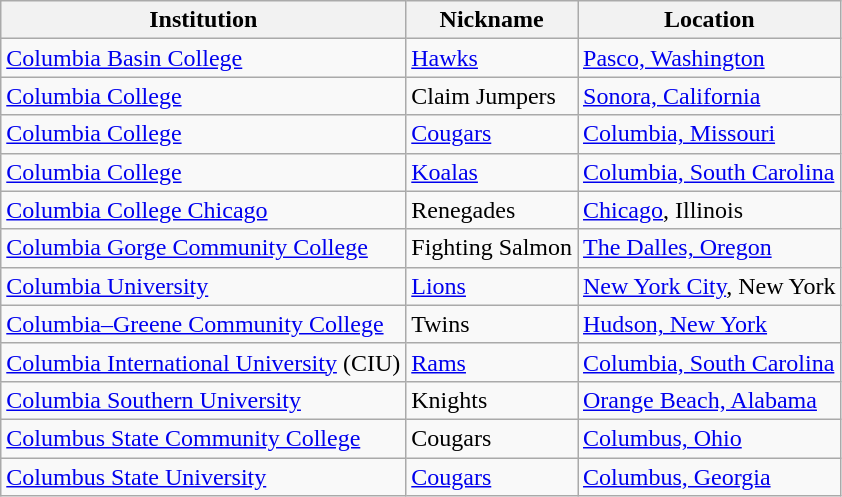<table class="wikitable">
<tr>
<th>Institution</th>
<th>Nickname</th>
<th>Location</th>
</tr>
<tr>
<td><a href='#'>Columbia Basin College</a></td>
<td><a href='#'>Hawks</a></td>
<td><a href='#'>Pasco, Washington</a></td>
</tr>
<tr>
<td><a href='#'>Columbia College</a></td>
<td>Claim Jumpers</td>
<td><a href='#'>Sonora, California</a></td>
</tr>
<tr>
<td><a href='#'>Columbia College</a></td>
<td><a href='#'>Cougars</a></td>
<td><a href='#'>Columbia, Missouri</a></td>
</tr>
<tr>
<td><a href='#'>Columbia College</a></td>
<td><a href='#'>Koalas</a></td>
<td><a href='#'>Columbia, South Carolina</a></td>
</tr>
<tr>
<td><a href='#'>Columbia College Chicago</a></td>
<td>Renegades</td>
<td><a href='#'>Chicago</a>, Illinois</td>
</tr>
<tr>
<td><a href='#'>Columbia Gorge Community College</a></td>
<td>Fighting Salmon</td>
<td><a href='#'>The Dalles, Oregon</a></td>
</tr>
<tr>
<td><a href='#'>Columbia University</a></td>
<td><a href='#'>Lions</a></td>
<td><a href='#'>New York City</a>, New York</td>
</tr>
<tr>
<td><a href='#'>Columbia–Greene Community College</a></td>
<td>Twins</td>
<td><a href='#'>Hudson, New York</a></td>
</tr>
<tr>
<td><a href='#'>Columbia International University</a> (CIU)</td>
<td><a href='#'>Rams</a></td>
<td><a href='#'>Columbia, South Carolina</a></td>
</tr>
<tr>
<td><a href='#'>Columbia Southern University</a></td>
<td>Knights</td>
<td><a href='#'>Orange Beach, Alabama</a></td>
</tr>
<tr>
<td><a href='#'>Columbus State Community College</a></td>
<td>Cougars</td>
<td><a href='#'>Columbus, Ohio</a></td>
</tr>
<tr>
<td><a href='#'>Columbus State University</a></td>
<td><a href='#'>Cougars</a></td>
<td><a href='#'>Columbus, Georgia</a></td>
</tr>
</table>
